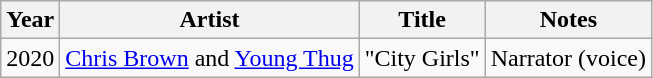<table class="wikitable sortable">
<tr>
<th>Year</th>
<th>Artist</th>
<th>Title</th>
<th class="unsortable">Notes</th>
</tr>
<tr>
<td>2020</td>
<td><a href='#'>Chris Brown</a> and <a href='#'>Young Thug</a></td>
<td>"City Girls"</td>
<td>Narrator (voice)</td>
</tr>
</table>
